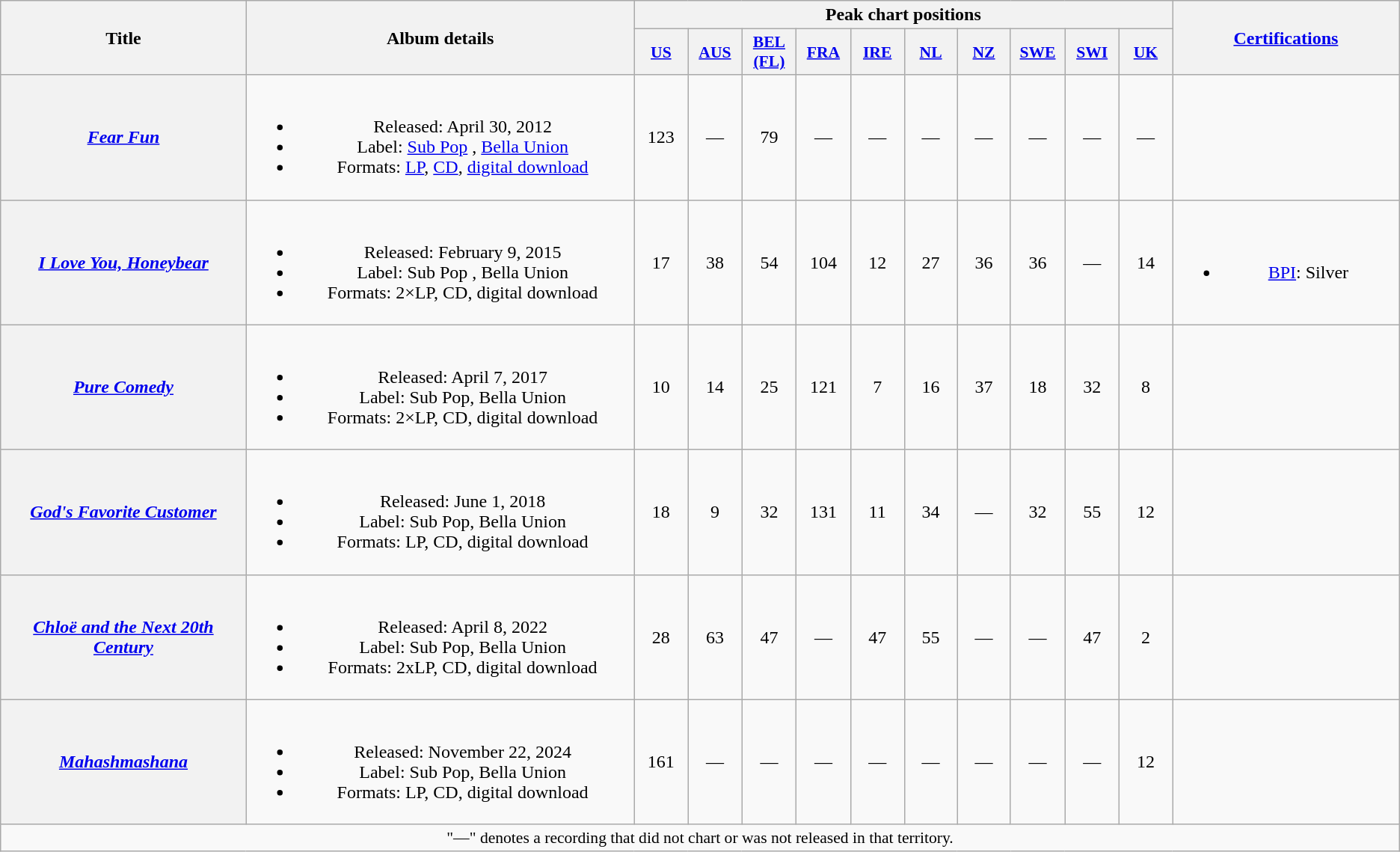<table class="wikitable plainrowheaders" style="text-align:center;" border="1">
<tr>
<th scope="col" rowspan="2" style="width:14em;">Title</th>
<th scope="col" rowspan="2" style="width:23em;">Album details</th>
<th scope="col" colspan="10">Peak chart positions</th>
<th scope="col" rowspan="2" style="width:13em;"><a href='#'>Certifications</a></th>
</tr>
<tr>
<th scope="col" style="width:3em;font-size:90%;"><a href='#'>US</a><br></th>
<th scope="col" style="width:3em;font-size:90%;"><a href='#'>AUS</a><br></th>
<th scope="col" style="width:3em;font-size:90%;"><a href='#'>BEL<br>(FL)</a><br></th>
<th scope="col" style="width:3em;font-size:90%;"><a href='#'>FRA</a><br></th>
<th scope="col" style="width:3em;font-size:90%;"><a href='#'>IRE</a><br></th>
<th scope="col" style="width:3em;font-size:90%;"><a href='#'>NL</a><br></th>
<th scope="col" style="width:3em;font-size:90%;"><a href='#'>NZ</a><br></th>
<th scope="col" style="width:3em;font-size:90%;"><a href='#'>SWE</a><br></th>
<th scope="col" style="width:3em;font-size:90%;"><a href='#'>SWI</a><br></th>
<th scope="col" style="width:3em;font-size:90%;"><a href='#'>UK</a><br></th>
</tr>
<tr>
<th scope="row"><em><a href='#'>Fear Fun</a></em></th>
<td><br><ul><li>Released: April 30, 2012 </li><li>Label: <a href='#'>Sub Pop</a> , <a href='#'>Bella Union</a> </li><li>Formats: <a href='#'>LP</a>, <a href='#'>CD</a>, <a href='#'>digital download</a></li></ul></td>
<td>123</td>
<td>—</td>
<td>79</td>
<td>—</td>
<td>—</td>
<td>—</td>
<td>—</td>
<td>—</td>
<td>—</td>
<td>—</td>
<td></td>
</tr>
<tr>
<th scope="row"><em><a href='#'>I Love You, Honeybear</a></em></th>
<td><br><ul><li>Released: February 9, 2015 </li><li>Label: Sub Pop , Bella Union </li><li>Formats: 2×LP, CD, digital download</li></ul></td>
<td>17</td>
<td>38</td>
<td>54</td>
<td>104</td>
<td>12</td>
<td>27</td>
<td>36</td>
<td>36</td>
<td>—</td>
<td>14</td>
<td><br><ul><li><a href='#'>BPI</a>: Silver</li></ul></td>
</tr>
<tr>
<th scope="row"><em><a href='#'>Pure Comedy</a></em></th>
<td><br><ul><li>Released: April 7, 2017</li><li>Label: Sub Pop, Bella Union</li><li>Formats: 2×LP, CD, digital download</li></ul></td>
<td>10</td>
<td>14</td>
<td>25</td>
<td>121</td>
<td>7</td>
<td>16</td>
<td>37</td>
<td>18</td>
<td>32</td>
<td>8</td>
<td></td>
</tr>
<tr>
<th scope="row"><em><a href='#'>God's Favorite Customer</a></em></th>
<td><br><ul><li>Released: June 1, 2018</li><li>Label: Sub Pop, Bella Union</li><li>Formats: LP, CD, digital download</li></ul></td>
<td>18</td>
<td>9</td>
<td>32</td>
<td>131</td>
<td>11</td>
<td>34</td>
<td>—</td>
<td>32</td>
<td>55</td>
<td>12</td>
<td></td>
</tr>
<tr>
<th scope="row"><em><a href='#'>Chloë and the Next 20th Century</a></em></th>
<td><br><ul><li>Released: April 8, 2022</li><li>Label: Sub Pop, Bella Union</li><li>Formats: 2xLP, CD, digital download</li></ul></td>
<td>28</td>
<td>63</td>
<td>47</td>
<td>—</td>
<td>47</td>
<td>55</td>
<td>—</td>
<td>—</td>
<td>47</td>
<td>2</td>
<td></td>
</tr>
<tr>
<th scope="row"><em><a href='#'>Mahashmashana</a></em></th>
<td><br><ul><li>Released: November 22, 2024</li><li>Label: Sub Pop, Bella Union</li><li>Formats: LP, CD, digital download</li></ul></td>
<td>161</td>
<td>—</td>
<td>—</td>
<td>—</td>
<td>—</td>
<td>—</td>
<td>—</td>
<td>—</td>
<td>—</td>
<td>12</td>
<td></td>
</tr>
<tr>
<td colspan="13" style="font-size:90%">"—" denotes a recording that did not chart or was not released in that territory.</td>
</tr>
</table>
